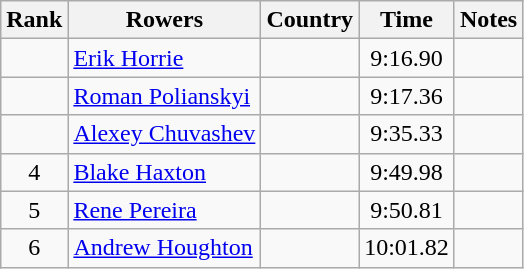<table class="wikitable" style="text-align:center">
<tr>
<th>Rank</th>
<th>Rowers</th>
<th>Country</th>
<th>Time</th>
<th>Notes</th>
</tr>
<tr>
<td></td>
<td align="left"><a href='#'>Erik Horrie</a></td>
<td align="left"></td>
<td>9:16.90</td>
<td><strong></strong></td>
</tr>
<tr>
<td></td>
<td align="left"><a href='#'>Roman Polianskyi</a></td>
<td align="left"></td>
<td>9:17.36</td>
<td></td>
</tr>
<tr>
<td></td>
<td align="left"><a href='#'>Alexey Chuvashev</a></td>
<td align="left"></td>
<td>9:35.33</td>
<td></td>
</tr>
<tr>
<td>4</td>
<td align="left"><a href='#'>Blake Haxton</a></td>
<td align="left"></td>
<td>9:49.98</td>
<td></td>
</tr>
<tr>
<td>5</td>
<td align="left"><a href='#'>Rene Pereira</a></td>
<td align="left"></td>
<td>9:50.81</td>
<td></td>
</tr>
<tr>
<td>6</td>
<td align="left"><a href='#'>Andrew Houghton</a></td>
<td align="left"></td>
<td>10:01.82</td>
<td></td>
</tr>
</table>
